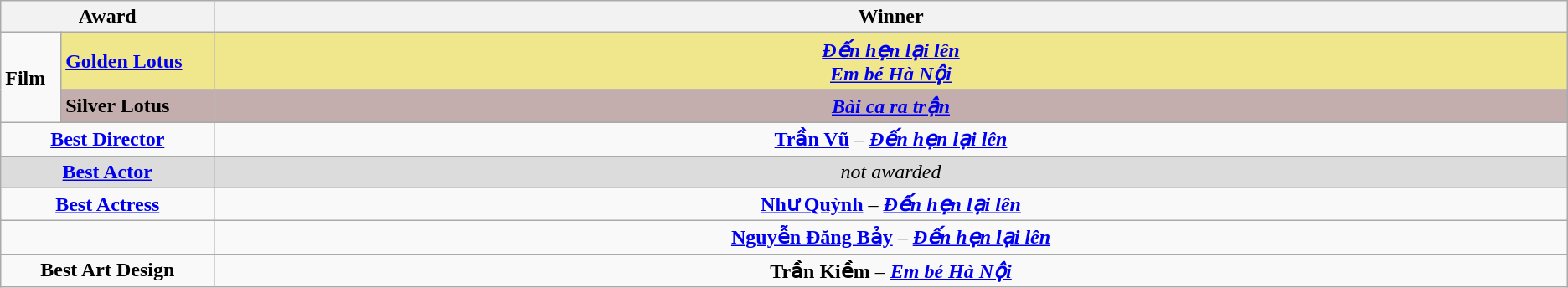<table class=wikitable>
<tr>
<th width="12%" colspan="2">Award</th>
<th width="76%">Winner</th>
</tr>
<tr>
<td rowspan="2"><strong>Film</strong></td>
<td style="background:#F0E68C"><strong><a href='#'>Golden Lotus</a></strong></td>
<td style="background:#F0E68C" align=center><strong><em><a href='#'>Đến hẹn lại lên</a></em></strong><br><strong><em><a href='#'>Em bé Hà Nội</a></em></strong></td>
</tr>
<tr>
<td style="background:#C4AEAD"><strong>Silver Lotus</strong></td>
<td style="background:#C4AEAD" align=center><strong><em><a href='#'>Bài ca ra trận</a></em></strong></td>
</tr>
<tr>
<td colspan="2" align=center><strong><a href='#'>Best Director</a></strong></td>
<td align=center><strong><a href='#'>Trần Vũ</a></strong> – <strong><em><a href='#'>Đến hẹn lại lên</a></em></strong></td>
</tr>
<tr>
<td colspan="2" align=center style="background:#DCDCDC"><strong><a href='#'>Best Actor</a></strong></td>
<td align=center style="background:#DCDCDC"><em>not awarded</em></td>
</tr>
<tr>
<td colspan="2" align=center><strong><a href='#'>Best Actress</a></strong></td>
<td align=center><strong><a href='#'>Như Quỳnh</a></strong> – <strong><em><a href='#'>Đến hẹn lại lên</a></em></strong></td>
</tr>
<tr>
<td colspan="2" align=center><strong></strong></td>
<td align=center><strong><a href='#'>Nguyễn Đăng Bảy</a></strong> – <strong><em><a href='#'>Đến hẹn lại lên</a></em></strong></td>
</tr>
<tr>
<td colspan="2" align=center><strong>Best Art Design</strong></td>
<td align=center><strong>Trần Kiềm</strong> – <strong><em><a href='#'>Em bé Hà Nội</a></em></strong></td>
</tr>
</table>
